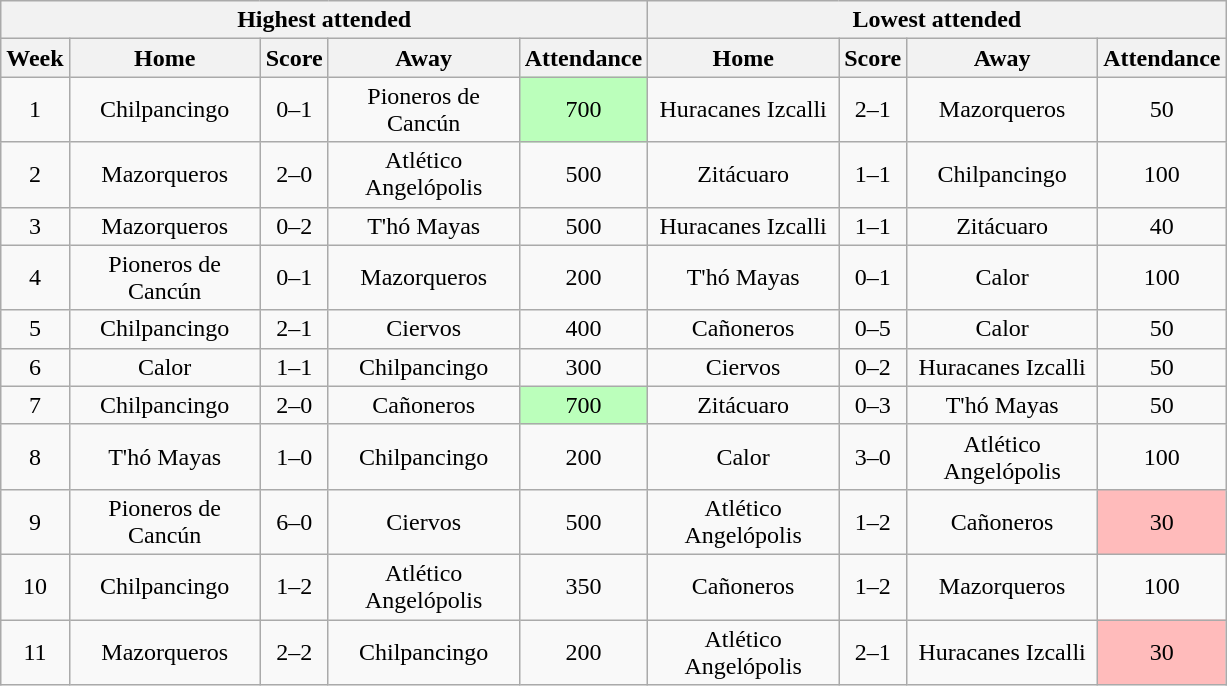<table class="wikitable" style="text-align:center">
<tr>
<th colspan=5>Highest attended</th>
<th colspan=4>Lowest attended</th>
</tr>
<tr>
<th>Week</th>
<th class="unsortable" width=120>Home</th>
<th>Score</th>
<th class="unsortable" width=120>Away</th>
<th>Attendance</th>
<th class="unsortable" width=120>Home</th>
<th>Score</th>
<th class="unsortable" width=120>Away</th>
<th>Attendance</th>
</tr>
<tr>
<td>1</td>
<td>Chilpancingo</td>
<td>0–1</td>
<td>Pioneros de Cancún</td>
<td bgcolor=BBFFBB>700</td>
<td>Huracanes Izcalli</td>
<td>2–1</td>
<td>Mazorqueros</td>
<td>50</td>
</tr>
<tr>
<td>2</td>
<td>Mazorqueros</td>
<td>2–0</td>
<td>Atlético Angelópolis</td>
<td>500</td>
<td>Zitácuaro</td>
<td>1–1</td>
<td>Chilpancingo</td>
<td>100</td>
</tr>
<tr>
<td>3</td>
<td>Mazorqueros</td>
<td>0–2</td>
<td>T'hó Mayas</td>
<td>500</td>
<td>Huracanes Izcalli</td>
<td>1–1</td>
<td>Zitácuaro</td>
<td>40</td>
</tr>
<tr>
<td>4</td>
<td>Pioneros de Cancún</td>
<td>0–1</td>
<td>Mazorqueros</td>
<td>200</td>
<td>T'hó Mayas</td>
<td>0–1</td>
<td>Calor</td>
<td>100</td>
</tr>
<tr>
<td>5</td>
<td>Chilpancingo</td>
<td>2–1</td>
<td>Ciervos</td>
<td>400</td>
<td>Cañoneros</td>
<td>0–5</td>
<td>Calor</td>
<td>50</td>
</tr>
<tr>
<td>6</td>
<td>Calor</td>
<td>1–1</td>
<td>Chilpancingo</td>
<td>300</td>
<td>Ciervos</td>
<td>0–2</td>
<td>Huracanes Izcalli</td>
<td>50</td>
</tr>
<tr>
<td>7</td>
<td>Chilpancingo</td>
<td>2–0</td>
<td>Cañoneros</td>
<td bgcolor=BBFFBB>700</td>
<td>Zitácuaro</td>
<td>0–3</td>
<td>T'hó Mayas</td>
<td>50</td>
</tr>
<tr>
<td>8</td>
<td>T'hó Mayas</td>
<td>1–0</td>
<td>Chilpancingo</td>
<td>200</td>
<td>Calor</td>
<td>3–0</td>
<td>Atlético Angelópolis</td>
<td>100</td>
</tr>
<tr>
<td>9</td>
<td>Pioneros de Cancún</td>
<td>6–0</td>
<td>Ciervos</td>
<td>500</td>
<td>Atlético Angelópolis</td>
<td>1–2</td>
<td>Cañoneros</td>
<td bgcolor=FFBBBB>30</td>
</tr>
<tr>
<td>10</td>
<td>Chilpancingo</td>
<td>1–2</td>
<td>Atlético Angelópolis</td>
<td>350</td>
<td>Cañoneros</td>
<td>1–2</td>
<td>Mazorqueros</td>
<td>100</td>
</tr>
<tr>
<td>11</td>
<td>Mazorqueros</td>
<td>2–2</td>
<td>Chilpancingo</td>
<td>200</td>
<td>Atlético Angelópolis</td>
<td>2–1</td>
<td>Huracanes Izcalli</td>
<td bgcolor=FFBBBB>30</td>
</tr>
</table>
